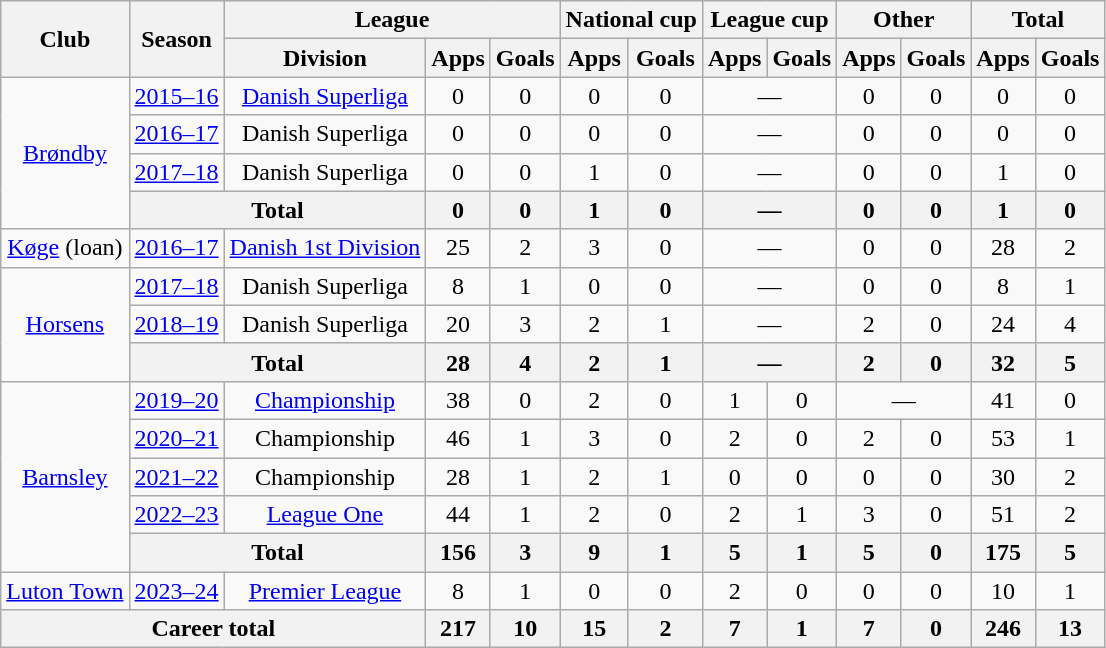<table class="wikitable" style="text-align:center">
<tr>
<th rowspan="2">Club</th>
<th rowspan="2">Season</th>
<th colspan="3">League</th>
<th colspan="2">National cup</th>
<th colspan="2">League cup </th>
<th colspan="2">Other</th>
<th colspan="2">Total</th>
</tr>
<tr>
<th>Division</th>
<th>Apps</th>
<th>Goals</th>
<th>Apps</th>
<th>Goals</th>
<th>Apps</th>
<th>Goals</th>
<th>Apps</th>
<th>Goals</th>
<th>Apps</th>
<th>Goals</th>
</tr>
<tr>
<td rowspan="4"><a href='#'>Brøndby</a></td>
<td><a href='#'>2015–16</a></td>
<td><a href='#'>Danish Superliga</a></td>
<td>0</td>
<td>0</td>
<td>0</td>
<td>0</td>
<td colspan="2">—</td>
<td>0</td>
<td>0</td>
<td>0</td>
<td>0</td>
</tr>
<tr>
<td><a href='#'>2016–17</a></td>
<td>Danish Superliga</td>
<td>0</td>
<td>0</td>
<td>0</td>
<td>0</td>
<td colspan="2">—</td>
<td>0</td>
<td>0</td>
<td>0</td>
<td>0</td>
</tr>
<tr>
<td><a href='#'>2017–18</a></td>
<td>Danish Superliga</td>
<td>0</td>
<td>0</td>
<td>1</td>
<td>0</td>
<td colspan="2">—</td>
<td>0</td>
<td>0</td>
<td>1</td>
<td>0</td>
</tr>
<tr>
<th colspan="2">Total</th>
<th>0</th>
<th>0</th>
<th>1</th>
<th>0</th>
<th colspan="2">—</th>
<th>0</th>
<th>0</th>
<th>1</th>
<th>0</th>
</tr>
<tr>
<td><a href='#'>Køge</a> (loan)</td>
<td><a href='#'>2016–17</a></td>
<td><a href='#'>Danish 1st Division</a></td>
<td>25</td>
<td>2</td>
<td>3</td>
<td>0</td>
<td colspan="2">—</td>
<td>0</td>
<td>0</td>
<td>28</td>
<td>2</td>
</tr>
<tr>
<td rowspan=3><a href='#'>Horsens</a></td>
<td><a href='#'>2017–18</a></td>
<td>Danish Superliga</td>
<td>8</td>
<td>1</td>
<td>0</td>
<td>0</td>
<td colspan="2">—</td>
<td>0</td>
<td>0</td>
<td>8</td>
<td>1</td>
</tr>
<tr>
<td><a href='#'>2018–19</a></td>
<td>Danish Superliga</td>
<td>20</td>
<td>3</td>
<td>2</td>
<td>1</td>
<td colspan="2">—</td>
<td>2</td>
<td>0</td>
<td>24</td>
<td>4</td>
</tr>
<tr>
<th colspan="2">Total</th>
<th>28</th>
<th>4</th>
<th>2</th>
<th>1</th>
<th colspan="2">—</th>
<th>2</th>
<th>0</th>
<th>32</th>
<th>5</th>
</tr>
<tr>
<td rowspan="5"><a href='#'>Barnsley</a></td>
<td><a href='#'>2019–20</a></td>
<td><a href='#'>Championship</a></td>
<td>38</td>
<td>0</td>
<td>2</td>
<td>0</td>
<td>1</td>
<td>0</td>
<td colspan="2">—</td>
<td>41</td>
<td>0</td>
</tr>
<tr>
<td><a href='#'>2020–21</a></td>
<td>Championship</td>
<td>46</td>
<td>1</td>
<td>3</td>
<td>0</td>
<td>2</td>
<td>0</td>
<td>2</td>
<td>0</td>
<td>53</td>
<td>1</td>
</tr>
<tr>
<td><a href='#'>2021–22</a></td>
<td>Championship</td>
<td>28</td>
<td>1</td>
<td>2</td>
<td>1</td>
<td>0</td>
<td>0</td>
<td>0</td>
<td>0</td>
<td>30</td>
<td>2</td>
</tr>
<tr>
<td><a href='#'>2022–23</a></td>
<td><a href='#'>League One</a></td>
<td>44</td>
<td>1</td>
<td>2</td>
<td>0</td>
<td>2</td>
<td>1</td>
<td>3</td>
<td>0</td>
<td>51</td>
<td>2</td>
</tr>
<tr>
<th colspan="2">Total</th>
<th>156</th>
<th>3</th>
<th>9</th>
<th>1</th>
<th>5</th>
<th>1</th>
<th>5</th>
<th>0</th>
<th>175</th>
<th>5</th>
</tr>
<tr>
<td><a href='#'>Luton Town</a></td>
<td><a href='#'>2023–24</a></td>
<td><a href='#'>Premier League</a></td>
<td>8</td>
<td>1</td>
<td>0</td>
<td>0</td>
<td>2</td>
<td>0</td>
<td>0</td>
<td>0</td>
<td>10</td>
<td>1</td>
</tr>
<tr>
<th colspan="3">Career total</th>
<th>217</th>
<th>10</th>
<th>15</th>
<th>2</th>
<th>7</th>
<th>1</th>
<th>7</th>
<th>0</th>
<th>246</th>
<th>13</th>
</tr>
</table>
